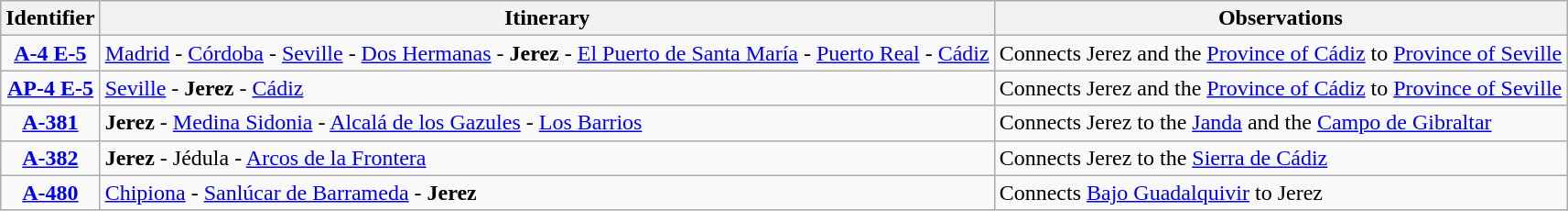<table | class="wikitable" border="1">
<tr>
<th>Identifier</th>
<th>Itinerary</th>
<th>Observations</th>
</tr>
<tr>
<td align="center"><a href='#'><span><strong>A-4</strong></span> <span><strong>E-5</strong></span></a></td>
<td><a href='#'>Madrid</a> - <a href='#'>Córdoba</a> - <a href='#'>Seville</a> - <a href='#'>Dos Hermanas</a> - <strong>Jerez</strong> - <a href='#'>El Puerto de Santa María</a> - <a href='#'>Puerto Real</a> - <a href='#'>Cádiz</a></td>
<td>Connects Jerez and the <a href='#'>Province of Cádiz</a> to <a href='#'>Province of Seville</a></td>
</tr>
<tr>
<td align="center"><a href='#'><span><strong>AP-4</strong></span> <span><strong>E-5</strong></span></a></td>
<td><a href='#'>Seville</a> - <strong>Jerez</strong> - <a href='#'>Cádiz</a></td>
<td>Connects Jerez and the <a href='#'>Province of Cádiz</a> to <a href='#'>Province of Seville</a></td>
</tr>
<tr>
<td align="center"><a href='#'><span><strong>A-381</strong></span></a></td>
<td><strong>Jerez</strong> - <a href='#'>Medina Sidonia</a> - <a href='#'>Alcalá de los Gazules</a> - <a href='#'>Los Barrios</a></td>
<td>Connects Jerez to the <a href='#'>Janda</a> and the <a href='#'>Campo de Gibraltar</a></td>
</tr>
<tr>
<td align="center"><a href='#'><span><strong>A-382</strong></span></a></td>
<td><strong>Jerez</strong> - Jédula - <a href='#'>Arcos de la Frontera</a></td>
<td>Connects Jerez to the <a href='#'>Sierra de Cádiz</a></td>
</tr>
<tr>
<td align="center"><a href='#'><span><strong>A-480</strong></span></a></td>
<td><a href='#'>Chipiona</a> - <a href='#'>Sanlúcar de Barrameda</a> - <strong>Jerez</strong></td>
<td>Connects <a href='#'>Bajo Guadalquivir</a> to Jerez</td>
</tr>
</table>
